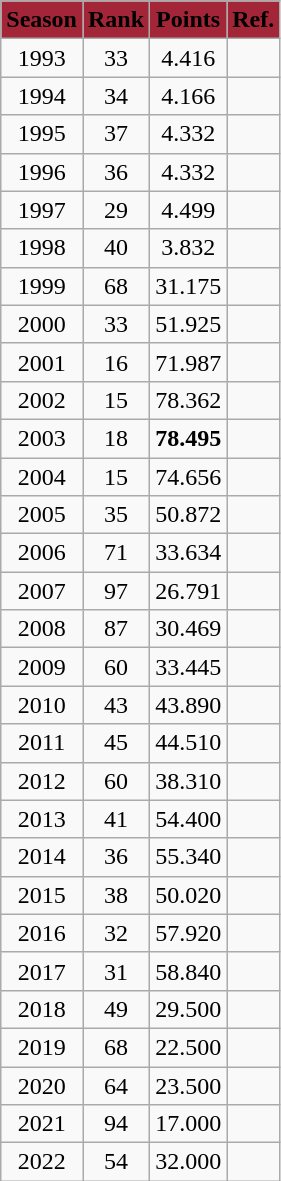<table class="wikitable plainrowheaders sortable" style="text-align:center">
<tr>
<th style="background:#a32638; text-align:center;"><span>Season</span></th>
<th style="background:#a32638; text-align:center;"><span>Rank</span></th>
<th style="background:#a32638; text-align:center;"><span>Points</span></th>
<th style="background:#a32638; text-align:center;"><span>Ref.</span></th>
</tr>
<tr>
<td>1993</td>
<td>33 </td>
<td>4.416</td>
<td></td>
</tr>
<tr>
<td>1994</td>
<td>34 </td>
<td>4.166</td>
<td></td>
</tr>
<tr>
<td>1995</td>
<td>37 </td>
<td>4.332</td>
<td></td>
</tr>
<tr>
<td>1996</td>
<td>36 </td>
<td>4.332</td>
<td></td>
</tr>
<tr>
<td>1997</td>
<td>29 </td>
<td>4.499</td>
<td></td>
</tr>
<tr>
<td>1998</td>
<td>40 </td>
<td>3.832</td>
<td></td>
</tr>
<tr>
<td>1999</td>
<td>68 </td>
<td>31.175</td>
<td></td>
</tr>
<tr>
<td>2000</td>
<td>33 </td>
<td>51.925</td>
<td></td>
</tr>
<tr>
<td>2001</td>
<td>16 </td>
<td>71.987</td>
<td></td>
</tr>
<tr>
<td>2002</td>
<td>15 </td>
<td>78.362</td>
<td></td>
</tr>
<tr>
<td>2003</td>
<td>18 </td>
<td><strong>78.495</strong></td>
<td></td>
</tr>
<tr>
<td>2004</td>
<td>15 </td>
<td>74.656</td>
<td></td>
</tr>
<tr>
<td>2005</td>
<td>35 </td>
<td>50.872</td>
<td></td>
</tr>
<tr>
<td>2006</td>
<td>71 </td>
<td>33.634</td>
<td></td>
</tr>
<tr>
<td>2007</td>
<td>97 </td>
<td>26.791</td>
<td></td>
</tr>
<tr>
<td>2008</td>
<td>87 </td>
<td>30.469</td>
<td></td>
</tr>
<tr>
<td>2009</td>
<td>60 </td>
<td>33.445</td>
<td></td>
</tr>
<tr>
<td>2010</td>
<td>43 </td>
<td>43.890</td>
<td></td>
</tr>
<tr>
<td>2011</td>
<td>45 </td>
<td>44.510</td>
<td></td>
</tr>
<tr>
<td>2012</td>
<td>60 </td>
<td>38.310</td>
<td></td>
</tr>
<tr>
<td>2013</td>
<td>41 </td>
<td>54.400</td>
<td></td>
</tr>
<tr>
<td>2014</td>
<td>36 </td>
<td>55.340</td>
<td></td>
</tr>
<tr>
<td>2015</td>
<td>38 </td>
<td>50.020</td>
<td></td>
</tr>
<tr>
<td>2016</td>
<td>32 </td>
<td>57.920</td>
<td></td>
</tr>
<tr>
<td>2017</td>
<td>31 </td>
<td>58.840</td>
<td></td>
</tr>
<tr>
<td>2018</td>
<td>49 </td>
<td>29.500</td>
<td></td>
</tr>
<tr>
<td>2019</td>
<td>68 </td>
<td>22.500</td>
<td></td>
</tr>
<tr>
<td>2020</td>
<td>64 </td>
<td>23.500</td>
<td></td>
</tr>
<tr>
<td>2021</td>
<td>94 </td>
<td>17.000</td>
<td></td>
</tr>
<tr>
<td>2022</td>
<td>54 </td>
<td>32.000</td>
<td></td>
</tr>
</table>
